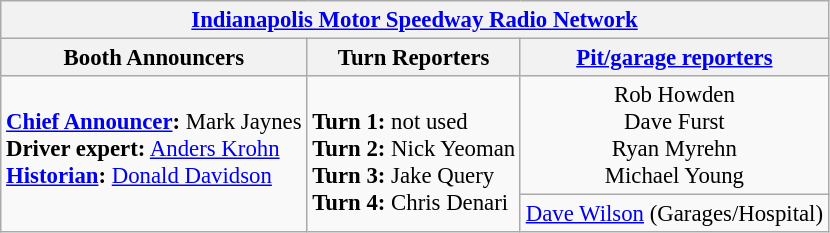<table class="wikitable" style="font-size: 95%;">
<tr>
<th colspan=3><a href='#'>Indianapolis Motor Speedway Radio Network</a></th>
</tr>
<tr>
<th>Booth Announcers</th>
<th>Turn Reporters</th>
<th><a href='#'>Pit/garage reporters</a></th>
</tr>
<tr>
<td valign="top" rowspan=2><br><strong><a href='#'>Chief Announcer</a>:</strong> Mark Jaynes<br>
<strong>Driver expert:</strong> <a href='#'>Anders Krohn</a><br>
<strong><a href='#'>Historian</a>:</strong> <a href='#'>Donald Davidson</a><br></td>
<td valign="top" rowspan=2><br><strong>Turn 1:</strong> not used<br>
<strong>Turn 2:</strong> Nick Yeoman<br>
<strong>Turn 3:</strong> Jake Query<br>
<strong>Turn 4:</strong> Chris Denari<br></td>
<td align="center" valign="top">Rob Howden<br>Dave Furst<br>Ryan Myrehn<br>Michael Young</td>
</tr>
<tr>
<td valign="top"><a href='#'>Dave Wilson</a> (Garages/Hospital)</td>
</tr>
</table>
